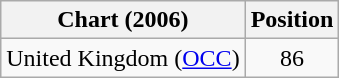<table class="wikitable sortable">
<tr>
<th>Chart (2006)</th>
<th>Position</th>
</tr>
<tr>
<td>United Kingdom (<a href='#'>OCC</a>)</td>
<td style="text-align:center;">86</td>
</tr>
</table>
